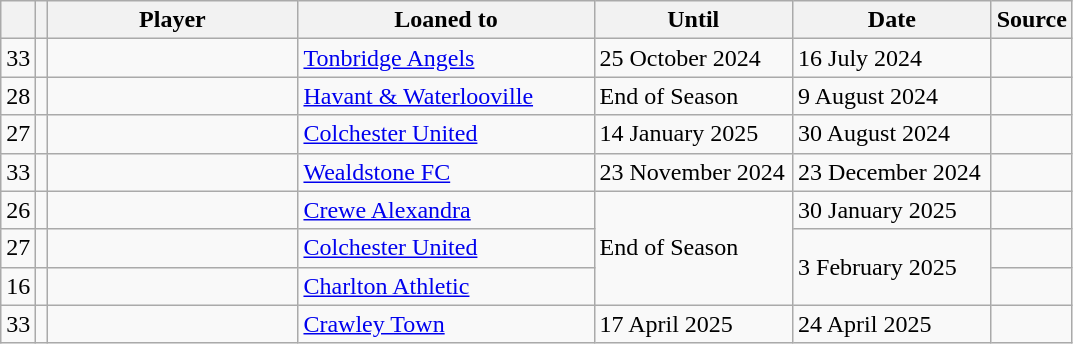<table class="wikitable plainrowheaders sortable">
<tr>
<th></th>
<th></th>
<th scope=col; style="width: 160px;">Player</th>
<th scope=col; style="width: 190px;">Loaned to</th>
<th scope=col; style="width: 125px;">Until</th>
<th scope=col; style="width: 125px;">Date</th>
<th scope=col>Source</th>
</tr>
<tr>
<td align=center>33</td>
<td align=center></td>
<td></td>
<td> <a href='#'>Tonbridge Angels</a></td>
<td>25 October 2024</td>
<td>16 July 2024</td>
<td></td>
</tr>
<tr>
<td align=center>28</td>
<td align=center></td>
<td></td>
<td> <a href='#'>Havant & Waterlooville</a></td>
<td>End of Season</td>
<td>9 August 2024</td>
<td></td>
</tr>
<tr>
<td align=center>27</td>
<td align=center></td>
<td></td>
<td> <a href='#'>Colchester United</a></td>
<td>14 January 2025</td>
<td>30 August 2024</td>
<td></td>
</tr>
<tr>
<td align=center>33</td>
<td align=center></td>
<td></td>
<td> <a href='#'>Wealdstone FC</a></td>
<td>23 November 2024</td>
<td>23 December 2024</td>
<td></td>
</tr>
<tr>
<td align=center>26</td>
<td align=center></td>
<td></td>
<td> <a href='#'>Crewe Alexandra</a></td>
<td rowspan="3">End of Season</td>
<td>30 January 2025</td>
<td></td>
</tr>
<tr>
<td align=center>27</td>
<td align=center></td>
<td></td>
<td> <a href='#'>Colchester United</a></td>
<td rowspan="2">3 February 2025</td>
<td></td>
</tr>
<tr>
<td align=center>16</td>
<td align=center></td>
<td></td>
<td> <a href='#'>Charlton Athletic</a></td>
<td></td>
</tr>
<tr>
<td align=center>33</td>
<td align=center></td>
<td></td>
<td> <a href='#'>Crawley Town</a></td>
<td>17 April 2025</td>
<td>24 April 2025</td>
<td></td>
</tr>
</table>
